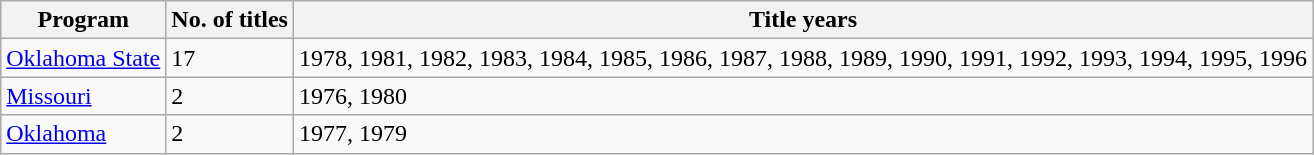<table class="wikitable sortable">
<tr>
<th>Program</th>
<th>No. of titles</th>
<th class="unsortable">Title years</th>
</tr>
<tr>
<td><a href='#'>Oklahoma State</a></td>
<td>17</td>
<td>1978, 1981, 1982, 1983, 1984, 1985, 1986, 1987, 1988, 1989, 1990, 1991, 1992, 1993, 1994, 1995, 1996</td>
</tr>
<tr>
<td><a href='#'>Missouri</a></td>
<td>2</td>
<td>1976, 1980</td>
</tr>
<tr>
<td><a href='#'>Oklahoma</a></td>
<td>2</td>
<td>1977, 1979</td>
</tr>
</table>
